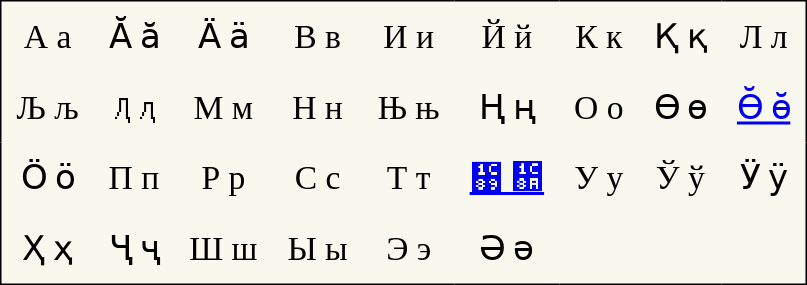<table cellpadding="10em" style="font-family:Arial Unicode MS; font-size:1.4em; border-color:#000; border-width:1px; border-style:solid; border-collapse:collapse; background:#f8f8ef; text-align:center;">
<tr>
<td>А а</td>
<td>Ӑ ӑ</td>
<td>Ӓ ӓ</td>
<td>В в</td>
<td>И и</td>
<td>Й й</td>
<td>К к</td>
<td>Қ қ</td>
<td>Л л</td>
</tr>
<tr>
<td>Љ љ</td>
<td>Ԯ ԯ</td>
<td>М м</td>
<td>Н н</td>
<td>Њ њ</td>
<td>Ң ң</td>
<td>О о</td>
<td>Ө ө</td>
<td><a href='#'>Ө̆ ө̆</a></td>
</tr>
<tr>
<td>Ӧ ӧ</td>
<td>П п</td>
<td>Р р</td>
<td>С с</td>
<td>Т т</td>
<td><a href='#'>Ᲊ ᲊ</a></td>
<td>У у</td>
<td>Ў ў</td>
<td>Ӱ ӱ</td>
</tr>
<tr>
<td>Ҳ ҳ</td>
<td>Ҷ ҷ</td>
<td>Ш ш</td>
<td>Ы ы</td>
<td>Э э</td>
<td>Ә ә</td>
<td></td>
<td></td>
<td></td>
</tr>
</table>
